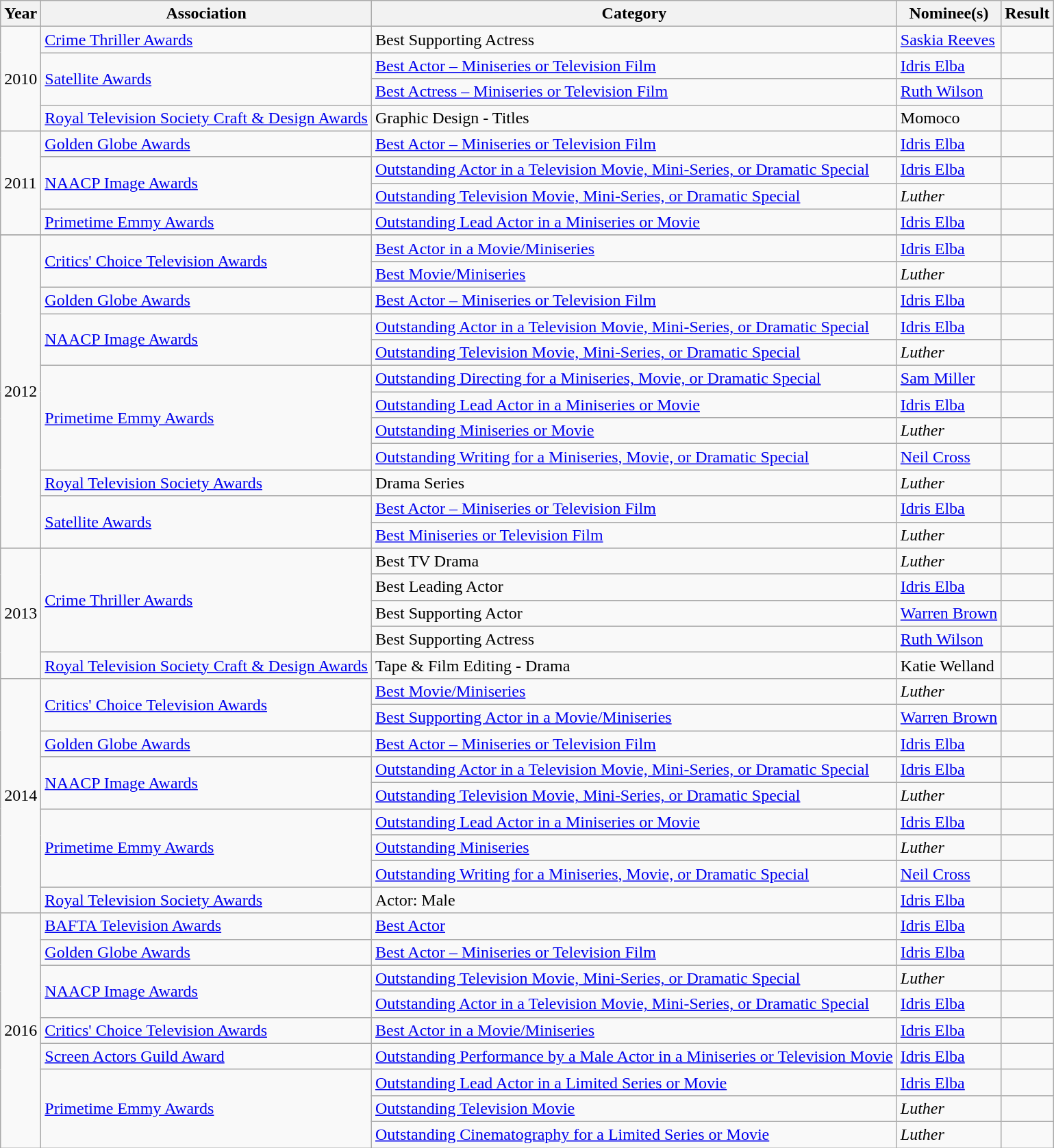<table class="wikitable sortable">
<tr>
<th>Year</th>
<th>Association</th>
<th>Category</th>
<th>Nominee(s)</th>
<th>Result</th>
</tr>
<tr>
<td rowspan="4">2010</td>
<td><a href='#'>Crime Thriller Awards</a></td>
<td>Best Supporting Actress</td>
<td><a href='#'>Saskia Reeves</a></td>
<td></td>
</tr>
<tr>
<td rowspan="2"><a href='#'>Satellite Awards</a></td>
<td><a href='#'>Best Actor – Miniseries or Television Film</a></td>
<td><a href='#'>Idris Elba</a></td>
<td></td>
</tr>
<tr>
<td><a href='#'>Best Actress – Miniseries or Television Film</a></td>
<td><a href='#'>Ruth Wilson</a></td>
<td></td>
</tr>
<tr>
<td><a href='#'>Royal Television Society Craft & Design Awards</a></td>
<td>Graphic Design - Titles</td>
<td>Momoco</td>
<td></td>
</tr>
<tr>
<td rowspan="4">2011</td>
<td><a href='#'>Golden Globe Awards</a></td>
<td><a href='#'>Best Actor – Miniseries or Television Film</a></td>
<td><a href='#'>Idris Elba</a></td>
<td></td>
</tr>
<tr>
<td rowspan="2"><a href='#'>NAACP Image Awards</a></td>
<td><a href='#'>Outstanding Actor in a Television Movie, Mini-Series, or Dramatic Special</a></td>
<td><a href='#'>Idris Elba</a></td>
<td></td>
</tr>
<tr>
<td><a href='#'>Outstanding Television Movie, Mini-Series, or Dramatic Special</a></td>
<td><em>Luther</em></td>
<td></td>
</tr>
<tr>
<td><a href='#'>Primetime Emmy Awards</a></td>
<td><a href='#'>Outstanding Lead Actor in a Miniseries or Movie</a></td>
<td><a href='#'>Idris Elba</a></td>
<td></td>
</tr>
<tr>
</tr>
<tr>
<td rowspan="12">2012</td>
<td rowspan="2"><a href='#'>Critics' Choice Television Awards</a></td>
<td><a href='#'>Best Actor in a Movie/Miniseries</a></td>
<td><a href='#'>Idris Elba</a></td>
<td></td>
</tr>
<tr>
<td><a href='#'>Best Movie/Miniseries</a></td>
<td><em>Luther</em></td>
<td></td>
</tr>
<tr>
<td><a href='#'>Golden Globe Awards</a></td>
<td><a href='#'>Best Actor – Miniseries or Television Film</a></td>
<td><a href='#'>Idris Elba</a></td>
<td></td>
</tr>
<tr>
<td rowspan="2"><a href='#'>NAACP Image Awards</a></td>
<td><a href='#'>Outstanding Actor in a Television Movie, Mini-Series, or Dramatic Special</a></td>
<td><a href='#'>Idris Elba</a></td>
<td></td>
</tr>
<tr>
<td><a href='#'>Outstanding Television Movie, Mini-Series, or Dramatic Special</a></td>
<td><em>Luther</em></td>
<td></td>
</tr>
<tr>
<td rowspan="4"><a href='#'>Primetime Emmy Awards</a></td>
<td><a href='#'>Outstanding Directing for a Miniseries, Movie, or Dramatic Special</a></td>
<td><a href='#'>Sam Miller</a></td>
<td></td>
</tr>
<tr>
<td><a href='#'>Outstanding Lead Actor in a Miniseries or Movie</a></td>
<td><a href='#'>Idris Elba</a></td>
<td></td>
</tr>
<tr>
<td><a href='#'>Outstanding Miniseries or Movie</a></td>
<td><em>Luther</em></td>
<td></td>
</tr>
<tr>
<td><a href='#'>Outstanding Writing for a Miniseries, Movie, or Dramatic Special</a></td>
<td><a href='#'>Neil Cross</a></td>
<td></td>
</tr>
<tr>
<td><a href='#'>Royal Television Society Awards</a></td>
<td>Drama Series</td>
<td><em>Luther</em></td>
<td></td>
</tr>
<tr>
<td rowspan="2"><a href='#'>Satellite Awards</a></td>
<td><a href='#'>Best Actor – Miniseries or Television Film</a></td>
<td><a href='#'>Idris Elba</a></td>
<td></td>
</tr>
<tr>
<td><a href='#'>Best Miniseries or Television Film</a></td>
<td><em>Luther</em></td>
<td></td>
</tr>
<tr>
<td rowspan="5">2013</td>
<td rowspan="4"><a href='#'>Crime Thriller Awards</a></td>
<td>Best TV Drama</td>
<td><em>Luther</em></td>
<td></td>
</tr>
<tr>
<td>Best Leading Actor</td>
<td><a href='#'>Idris Elba</a></td>
<td></td>
</tr>
<tr>
<td>Best Supporting Actor</td>
<td><a href='#'>Warren Brown</a></td>
<td></td>
</tr>
<tr>
<td>Best Supporting Actress</td>
<td><a href='#'>Ruth Wilson</a></td>
<td></td>
</tr>
<tr>
<td><a href='#'>Royal Television Society Craft & Design Awards</a></td>
<td>Tape & Film Editing - Drama</td>
<td>Katie Welland</td>
<td></td>
</tr>
<tr>
<td rowspan="9">2014</td>
<td rowspan="2"><a href='#'>Critics' Choice Television Awards</a></td>
<td><a href='#'>Best Movie/Miniseries</a></td>
<td><em>Luther</em></td>
<td></td>
</tr>
<tr>
<td><a href='#'>Best Supporting Actor in a Movie/Miniseries</a></td>
<td><a href='#'>Warren Brown</a></td>
<td></td>
</tr>
<tr>
<td><a href='#'>Golden Globe Awards</a></td>
<td><a href='#'>Best Actor – Miniseries or Television Film</a></td>
<td><a href='#'>Idris Elba</a></td>
<td></td>
</tr>
<tr>
<td rowspan="2"><a href='#'>NAACP Image Awards</a></td>
<td><a href='#'>Outstanding Actor in a Television Movie, Mini-Series, or Dramatic Special</a></td>
<td><a href='#'>Idris Elba</a></td>
<td></td>
</tr>
<tr>
<td><a href='#'>Outstanding Television Movie, Mini-Series, or Dramatic Special</a></td>
<td><em>Luther</em></td>
<td></td>
</tr>
<tr>
<td rowspan="3"><a href='#'>Primetime Emmy Awards</a></td>
<td><a href='#'>Outstanding Lead Actor in a Miniseries or Movie</a></td>
<td><a href='#'>Idris Elba</a></td>
<td></td>
</tr>
<tr>
<td><a href='#'>Outstanding Miniseries</a></td>
<td><em>Luther</em></td>
<td></td>
</tr>
<tr>
<td><a href='#'>Outstanding Writing for a Miniseries, Movie, or Dramatic Special</a></td>
<td><a href='#'>Neil Cross</a></td>
<td></td>
</tr>
<tr>
<td><a href='#'>Royal Television Society Awards</a></td>
<td>Actor: Male</td>
<td><a href='#'>Idris Elba</a></td>
<td></td>
</tr>
<tr>
<td rowspan="9">2016</td>
<td><a href='#'>BAFTA Television Awards</a></td>
<td><a href='#'>Best Actor</a></td>
<td><a href='#'>Idris Elba</a></td>
<td></td>
</tr>
<tr>
<td><a href='#'>Golden Globe Awards</a></td>
<td><a href='#'>Best Actor – Miniseries or Television Film</a></td>
<td><a href='#'>Idris Elba</a></td>
<td></td>
</tr>
<tr>
<td rowspan="2"><a href='#'>NAACP Image Awards</a></td>
<td><a href='#'>Outstanding Television Movie, Mini-Series, or Dramatic Special</a></td>
<td><em>Luther</em></td>
<td></td>
</tr>
<tr>
<td><a href='#'>Outstanding Actor in a Television Movie, Mini-Series, or Dramatic Special</a></td>
<td><a href='#'>Idris Elba</a></td>
<td></td>
</tr>
<tr>
<td><a href='#'>Critics' Choice Television Awards</a></td>
<td><a href='#'>Best Actor in a Movie/Miniseries</a></td>
<td><a href='#'>Idris Elba</a></td>
<td></td>
</tr>
<tr>
<td><a href='#'>Screen Actors Guild Award</a></td>
<td><a href='#'>Outstanding Performance by a Male Actor in a Miniseries or Television Movie</a></td>
<td><a href='#'>Idris Elba</a></td>
<td></td>
</tr>
<tr>
<td rowspan="3"><a href='#'>Primetime Emmy Awards</a></td>
<td><a href='#'>Outstanding Lead Actor in a Limited Series or Movie</a></td>
<td><a href='#'>Idris Elba</a></td>
<td></td>
</tr>
<tr>
<td><a href='#'>Outstanding Television Movie</a></td>
<td><em>Luther</em></td>
<td></td>
</tr>
<tr>
<td><a href='#'>Outstanding Cinematography for a Limited Series or Movie</a></td>
<td><em>Luther</em></td>
<td></td>
</tr>
</table>
